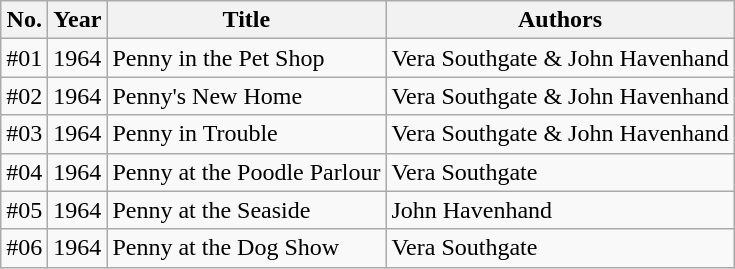<table class="wikitable">
<tr>
<th>No.</th>
<th>Year</th>
<th>Title</th>
<th>Authors</th>
</tr>
<tr>
<td>#01</td>
<td>1964</td>
<td>Penny in the Pet Shop</td>
<td>Vera Southgate & John Havenhand</td>
</tr>
<tr>
<td>#02</td>
<td>1964</td>
<td>Penny's New Home</td>
<td>Vera Southgate & John Havenhand</td>
</tr>
<tr>
<td>#03</td>
<td>1964</td>
<td>Penny in Trouble</td>
<td>Vera Southgate & John Havenhand</td>
</tr>
<tr>
<td>#04</td>
<td>1964</td>
<td>Penny at the Poodle Parlour</td>
<td>Vera Southgate</td>
</tr>
<tr>
<td>#05</td>
<td>1964</td>
<td>Penny at the Seaside</td>
<td>John Havenhand</td>
</tr>
<tr>
<td>#06</td>
<td>1964</td>
<td>Penny at the Dog Show</td>
<td>Vera Southgate</td>
</tr>
</table>
